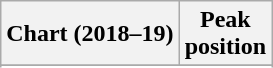<table class="wikitable sortable plainrowheaders" style="text-align:center">
<tr>
<th scope="col">Chart (2018–19)</th>
<th scope="col">Peak<br>position</th>
</tr>
<tr>
</tr>
<tr>
</tr>
</table>
